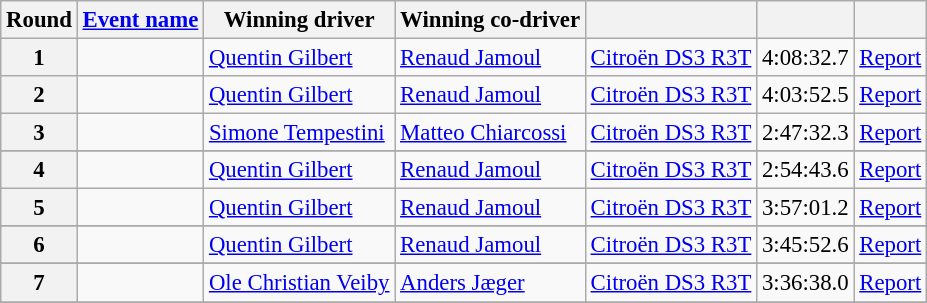<table class="wikitable" style="font-size:95%;">
<tr>
<th>Round</th>
<th><a href='#'>Event name</a></th>
<th>Winning driver</th>
<th>Winning co-driver</th>
<th></th>
<th></th>
<th class="unsortable"></th>
</tr>
<tr>
<th>1</th>
<td style="padding-right:24px"></td>
<td> <a href='#'>Quentin Gilbert</a></td>
<td> <a href='#'>Renaud Jamoul</a></td>
<td><a href='#'>Citroën DS3 R3T</a></td>
<td align="center">4:08:32.7</td>
<td><a href='#'>Report</a></td>
</tr>
<tr>
<th>2</th>
<td style="padding-right:24px"></td>
<td> <a href='#'>Quentin Gilbert</a></td>
<td> <a href='#'>Renaud Jamoul</a></td>
<td><a href='#'>Citroën DS3 R3T</a></td>
<td align="center">4:03:52.5</td>
<td><a href='#'>Report</a></td>
</tr>
<tr>
<th>3</th>
<td style="padding-right:24px"></td>
<td> <a href='#'>Simone Tempestini</a></td>
<td> <a href='#'>Matteo Chiarcossi</a></td>
<td><a href='#'>Citroën DS3 R3T</a></td>
<td align="center">2:47:32.3</td>
<td><a href='#'>Report</a></td>
</tr>
<tr>
</tr>
<tr>
<th>4</th>
<td style="padding-right:24px"></td>
<td> <a href='#'>Quentin Gilbert</a></td>
<td> <a href='#'>Renaud Jamoul</a></td>
<td><a href='#'>Citroën DS3 R3T</a></td>
<td align="center">2:54:43.6</td>
<td><a href='#'>Report</a></td>
</tr>
<tr>
<th>5</th>
<td style="padding-right:24px"></td>
<td> <a href='#'>Quentin Gilbert</a></td>
<td> <a href='#'>Renaud Jamoul</a></td>
<td><a href='#'>Citroën DS3 R3T</a></td>
<td align="center">3:57:01.2</td>
<td><a href='#'>Report</a></td>
</tr>
<tr>
</tr>
<tr>
<th>6</th>
<td style="padding-right:24px"></td>
<td> <a href='#'>Quentin Gilbert</a></td>
<td> <a href='#'>Renaud Jamoul</a></td>
<td><a href='#'>Citroën DS3 R3T</a></td>
<td align="center">3:45:52.6</td>
<td><a href='#'>Report</a></td>
</tr>
<tr>
</tr>
<tr>
<th>7</th>
<td style="padding-right:24px"></td>
<td> <a href='#'>Ole Christian Veiby</a></td>
<td> <a href='#'>Anders Jæger</a></td>
<td><a href='#'>Citroën DS3 R3T</a></td>
<td align="center">3:36:38.0</td>
<td><a href='#'>Report</a></td>
</tr>
<tr>
</tr>
</table>
